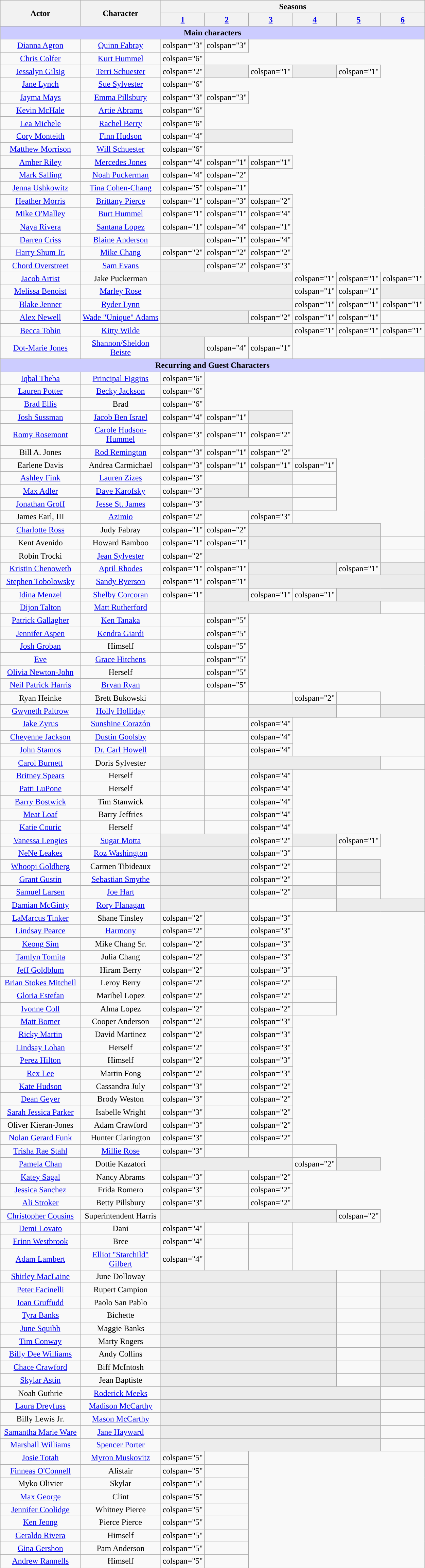<table class="wikitable" style="text-align:center;">
<tr>
<th style="width:150px;" rowspan="2">Actor</th>
<th style="width:150px;" rowspan="2">Character</th>
<th colspan="6">Seasons</th>
</tr>
<tr>
<th style="width:60px;"><a href='#'>1</a></th>
<th style="width:60px;"><a href='#'>2</a></th>
<th style="width:60px;"><a href='#'>3</a></th>
<th style="width:60px;"><a href='#'>4</a></th>
<th style="width:60px;"><a href='#'>5</a></th>
<th style="width:60px;"><a href='#'>6</a></th>
</tr>
<tr>
<th style="background:#ccf;" colspan="8">Main characters</th>
</tr>
<tr>
<td><a href='#'>Dianna Agron</a></td>
<td><a href='#'>Quinn Fabray</a></td>
<td>colspan="3" </td>
<td>colspan="3" </td>
</tr>
<tr>
<td><a href='#'>Chris Colfer</a></td>
<td><a href='#'>Kurt Hummel</a></td>
<td>colspan="6" </td>
</tr>
<tr>
<td><a href='#'>Jessalyn Gilsig</a></td>
<td><a href='#'>Terri Schuester</a></td>
<td>colspan="2" </td>
<td colspan="1" style="background: #ececec; color: grey; vertical-align: middle; text-align: center; " class="table-na"></td>
<td>colspan="1" </td>
<td colspan="1" style="background: #ececec; color: grey; vertical-align: middle; text-align: center; " class="table-na"></td>
<td>colspan="1" </td>
</tr>
<tr>
<td><a href='#'>Jane Lynch</a></td>
<td><a href='#'>Sue Sylvester</a></td>
<td>colspan="6" </td>
</tr>
<tr>
<td><a href='#'>Jayma Mays</a></td>
<td><a href='#'>Emma Pillsbury</a></td>
<td>colspan="3" </td>
<td>colspan="3" </td>
</tr>
<tr>
<td><a href='#'>Kevin McHale</a></td>
<td><a href='#'>Artie Abrams</a></td>
<td>colspan="6" </td>
</tr>
<tr>
<td><a href='#'>Lea Michele</a></td>
<td><a href='#'>Rachel Berry</a></td>
<td>colspan="6" </td>
</tr>
<tr>
<td><a href='#'>Cory Monteith</a></td>
<td><a href='#'>Finn Hudson</a></td>
<td>colspan="4" </td>
<td colspan="2" style="background: #ececec; color: grey; vertical-align: middle; text-align: center; " class="table-na"></td>
</tr>
<tr>
<td><a href='#'>Matthew Morrison</a></td>
<td><a href='#'>Will Schuester</a></td>
<td>colspan="6" </td>
</tr>
<tr>
<td><a href='#'>Amber Riley</a></td>
<td><a href='#'>Mercedes Jones</a></td>
<td>colspan="4" </td>
<td>colspan="1" </td>
<td>colspan="1" </td>
</tr>
<tr>
<td><a href='#'>Mark Salling</a></td>
<td><a href='#'>Noah Puckerman</a></td>
<td>colspan="4" </td>
<td>colspan="2" </td>
</tr>
<tr>
<td><a href='#'>Jenna Ushkowitz</a></td>
<td><a href='#'>Tina Cohen-Chang</a></td>
<td>colspan="5" </td>
<td>colspan="1" </td>
</tr>
<tr>
<td><a href='#'>Heather Morris</a></td>
<td><a href='#'>Brittany Pierce</a></td>
<td>colspan="1" </td>
<td>colspan="3" </td>
<td>colspan="2" </td>
</tr>
<tr>
<td><a href='#'>Mike O'Malley</a></td>
<td><a href='#'>Burt Hummel</a></td>
<td>colspan="1" </td>
<td>colspan="1" </td>
<td>colspan="4" </td>
</tr>
<tr>
<td><a href='#'>Naya Rivera</a></td>
<td><a href='#'>Santana Lopez</a></td>
<td>colspan="1" </td>
<td>colspan="4" </td>
<td>colspan="1" </td>
</tr>
<tr>
<td><a href='#'>Darren Criss</a></td>
<td><a href='#'>Blaine Anderson</a></td>
<td colspan="1" style="background: #ececec; color: grey; vertical-align: middle; text-align: center; " class="table-na"></td>
<td>colspan="1" </td>
<td>colspan="4" </td>
</tr>
<tr>
<td><a href='#'>Harry Shum Jr.</a></td>
<td><a href='#'>Mike Chang</a></td>
<td>colspan="2" </td>
<td>colspan="2" </td>
<td>colspan="2" </td>
</tr>
<tr>
<td><a href='#'>Chord Overstreet</a></td>
<td><a href='#'>Sam Evans</a></td>
<td colspan="1" style="background: #ececec; color: grey; vertical-align: middle; text-align: center; " class="table-na"></td>
<td>colspan="2" </td>
<td>colspan="3" </td>
</tr>
<tr>
<td><a href='#'>Jacob Artist</a></td>
<td>Jake Puckerman</td>
<td colspan="3" style="background: #ececec; color: grey; vertical-align: middle; text-align: center; " class="table-na"></td>
<td>colspan="1" </td>
<td>colspan="1" </td>
<td>colspan="1" </td>
</tr>
<tr>
<td><a href='#'>Melissa Benoist</a></td>
<td><a href='#'>Marley Rose</a></td>
<td colspan="3" style="background: #ececec; color: grey; vertical-align: middle; text-align: center; " class="table-na"></td>
<td>colspan="1" </td>
<td>colspan="1" </td>
<td colspan="1" style="background: #ececec; color: grey; vertical-align: middle; text-align: center; " class="table-na"></td>
</tr>
<tr>
<td><a href='#'>Blake Jenner</a></td>
<td><a href='#'>Ryder Lynn</a></td>
<td colspan="3" style="background: #ececec; color: grey; vertical-align: middle; text-align: center; " class="table-na"></td>
<td>colspan="1" </td>
<td>colspan="1" </td>
<td>colspan="1" </td>
</tr>
<tr>
<td><a href='#'>Alex Newell</a></td>
<td><a href='#'>Wade "Unique" Adams</a></td>
<td colspan="2" style="background: #ececec; color: grey; vertical-align: middle; text-align: center; " class="table-na"></td>
<td>colspan="2" </td>
<td>colspan="1" </td>
<td>colspan="1" </td>
</tr>
<tr>
<td><a href='#'>Becca Tobin</a></td>
<td><a href='#'>Kitty Wilde</a></td>
<td colspan="3" style="background: #ececec; color: grey; vertical-align: middle; text-align: center; " class="table-na"></td>
<td>colspan="1" </td>
<td>colspan="1" </td>
<td>colspan="1" </td>
</tr>
<tr>
<td><a href='#'>Dot-Marie Jones</a></td>
<td><a href='#'>Shannon/Sheldon Beiste</a></td>
<td colspan="1" style="background: #ececec; color: grey; vertical-align: middle; text-align: center; " class="table-na"></td>
<td>colspan="4" </td>
<td>colspan="1" </td>
</tr>
<tr>
<th style="background:#ccf;" colspan="8">Recurring and Guest Characters</th>
</tr>
<tr>
<td><a href='#'>Iqbal Theba</a></td>
<td><a href='#'>Principal Figgins</a></td>
<td>colspan="6" </td>
</tr>
<tr>
<td><a href='#'>Lauren Potter</a></td>
<td><a href='#'>Becky Jackson</a></td>
<td>colspan="6" </td>
</tr>
<tr>
<td><a href='#'>Brad Ellis</a></td>
<td>Brad</td>
<td>colspan="6" </td>
</tr>
<tr>
<td><a href='#'>Josh Sussman</a></td>
<td><a href='#'>Jacob Ben Israel</a></td>
<td>colspan="4" </td>
<td>colspan="1" </td>
<td colspan="1" style="background: #ececec; color: grey; vertical-align: middle; text-align: center; " class="table-na"></td>
</tr>
<tr>
<td><a href='#'>Romy Rosemont</a></td>
<td><a href='#'>Carole Hudson-Hummel</a></td>
<td>colspan="3" </td>
<td>colspan="1" </td>
<td>colspan="2" </td>
</tr>
<tr>
<td>Bill A. Jones</td>
<td><a href='#'>Rod Remington</a></td>
<td>colspan="3" </td>
<td>colspan="1" </td>
<td>colspan="2" </td>
</tr>
<tr>
<td>Earlene Davis</td>
<td>Andrea Carmichael</td>
<td>colspan="3" </td>
<td>colspan="1" </td>
<td>colspan="1" </td>
<td>colspan="1" </td>
</tr>
<tr>
<td><a href='#'>Ashley Fink</a></td>
<td><a href='#'>Lauren Zizes</a></td>
<td>colspan="3" </td>
<td></td>
<td colspan="1" style="background: #ececec; color: grey; vertical-align: middle; text-align: center; " class="table-na"></td>
<td></td>
</tr>
<tr>
<td><a href='#'>Max Adler</a></td>
<td><a href='#'>Dave Karofsky</a></td>
<td>colspan="3" </td>
<td colspan="1" style="background: #ececec; color: grey; vertical-align: middle; text-align: center; " class="table-na"></td>
<td></td>
<td></td>
</tr>
<tr>
<td><a href='#'>Jonathan Groff</a></td>
<td><a href='#'>Jesse St. James</a></td>
<td>colspan="3" </td>
<td colspan="2" style="background: #ececec; color: grey; vertical-align: middle; text-align: center; " class="table-na"></td>
<td></td>
</tr>
<tr>
<td>James Earl, III</td>
<td><a href='#'>Azimio</a></td>
<td>colspan="2" </td>
<td></td>
<td>colspan="3" </td>
</tr>
<tr>
<td><a href='#'>Charlotte Ross</a></td>
<td>Judy Fabray</td>
<td>colspan="1" </td>
<td>colspan="2" </td>
<td colspan="3" style="background: #ececec; color: grey; vertical-align: middle; text-align: center; " class="table-na"></td>
</tr>
<tr>
<td>Kent Avenido</td>
<td>Howard Bamboo</td>
<td>colspan="1" </td>
<td>colspan="1" </td>
<td colspan="3" style="background: #ececec; color: grey; vertical-align: middle; text-align: center; " class="table-na"></td>
<td></td>
</tr>
<tr>
<td>Robin Trocki</td>
<td><a href='#'>Jean Sylvester</a></td>
<td>colspan="2" </td>
<td colspan="4" style="background: #ececec; color: grey; vertical-align: middle; text-align: center; " class="table-na"></td>
</tr>
<tr>
<td><a href='#'>Kristin Chenoweth</a></td>
<td><a href='#'>April Rhodes</a></td>
<td>colspan="1" </td>
<td>colspan="1" </td>
<td colspan="2" style="background: #ececec; color: grey; vertical-align: middle; text-align: center; " class="table-na"></td>
<td>colspan="1" </td>
<td colspan="1" style="background: #ececec; color: grey; vertical-align: middle; text-align: center; " class="table-na"></td>
</tr>
<tr>
<td><a href='#'>Stephen Tobolowsky</a></td>
<td><a href='#'>Sandy Ryerson</a></td>
<td>colspan="1" </td>
<td>colspan="1" </td>
<td colspan="4" style="background: #ececec; color: grey; vertical-align: middle; text-align: center; " class="table-na"></td>
</tr>
<tr>
<td><a href='#'>Idina Menzel</a></td>
<td><a href='#'>Shelby Corcoran</a></td>
<td>colspan="1" </td>
<td colspan="1" style="background: #ececec; color: grey; vertical-align: middle; text-align: center; " class="table-na"></td>
<td>colspan="1" </td>
<td>colspan="1" </td>
<td colspan="2" style="background: #ececec; color: grey; vertical-align: middle; text-align: center; " class="table-na"></td>
</tr>
<tr>
<td><a href='#'>Dijon Talton</a></td>
<td><a href='#'>Matt Rutherford</a></td>
<td></td>
<td colspan="4" style="background: #ececec; color: grey; vertical-align: middle; text-align: center; " class="table-na"></td>
<td></td>
</tr>
<tr>
<td><a href='#'>Patrick Gallagher</a></td>
<td><a href='#'>Ken Tanaka</a></td>
<td></td>
<td>colspan="5" </td>
</tr>
<tr>
<td><a href='#'>Jennifer Aspen</a></td>
<td><a href='#'>Kendra Giardi</a></td>
<td></td>
<td>colspan="5" </td>
</tr>
<tr>
<td><a href='#'>Josh Groban</a></td>
<td>Himself</td>
<td></td>
<td>colspan="5" </td>
</tr>
<tr>
<td><a href='#'>Eve</a></td>
<td><a href='#'>Grace Hitchens</a></td>
<td></td>
<td>colspan="5" </td>
</tr>
<tr>
<td><a href='#'>Olivia Newton-John</a></td>
<td>Herself</td>
<td></td>
<td>colspan="5" </td>
</tr>
<tr>
<td><a href='#'>Neil Patrick Harris</a></td>
<td><a href='#'>Bryan Ryan</a></td>
<td></td>
<td>colspan="5" </td>
</tr>
<tr>
<td>Ryan Heinke</td>
<td>Brett Bukowski</td>
<td></td>
<td></td>
<td></td>
<td>colspan="2" </td>
<td></td>
</tr>
<tr>
<td><a href='#'>Gwyneth Paltrow</a></td>
<td><a href='#'>Holly Holliday</a></td>
<td colspan="1" style="background: #ececec; color: grey; vertical-align: middle; text-align: center; " class="table-na"></td>
<td></td>
<td colspan="2" style="background: #ececec; color: grey; vertical-align: middle; text-align: center; " class="table-na"></td>
<td></td>
<td colspan="1" style="background: #ececec; color: grey; vertical-align: middle; text-align: center; " class="table-na"></td>
</tr>
<tr>
<td><a href='#'>Jake Zyrus</a></td>
<td><a href='#'>Sunshine Corazón</a></td>
<td></td>
<td></td>
<td>colspan="4" </td>
</tr>
<tr>
<td><a href='#'>Cheyenne Jackson</a></td>
<td><a href='#'>Dustin Goolsby</a></td>
<td></td>
<td></td>
<td>colspan="4" </td>
</tr>
<tr>
<td><a href='#'>John Stamos</a></td>
<td><a href='#'>Dr. Carl Howell</a></td>
<td></td>
<td></td>
<td>colspan="4" </td>
</tr>
<tr>
<td><a href='#'>Carol Burnett</a></td>
<td>Doris Sylvester</td>
<td colspan="1" style="background: #ececec; color: grey; vertical-align: middle; text-align: center; " class="table-na"></td>
<td></td>
<td colspan="3" style="background: #ececec; color: grey; vertical-align: middle; text-align: center; " class="table-na"></td>
<td></td>
</tr>
<tr>
<td><a href='#'>Britney Spears</a></td>
<td>Herself</td>
<td></td>
<td></td>
<td>colspan="4" </td>
</tr>
<tr>
<td><a href='#'>Patti LuPone</a></td>
<td>Herself</td>
<td></td>
<td></td>
<td>colspan="4" </td>
</tr>
<tr>
<td><a href='#'>Barry Bostwick</a></td>
<td>Tim Stanwick</td>
<td></td>
<td></td>
<td>colspan="4" </td>
</tr>
<tr>
<td><a href='#'>Meat Loaf</a></td>
<td>Barry Jeffries</td>
<td></td>
<td></td>
<td>colspan="4" </td>
</tr>
<tr>
<td><a href='#'>Katie Couric</a></td>
<td>Herself</td>
<td></td>
<td></td>
<td>colspan="4" </td>
</tr>
<tr>
<td><a href='#'>Vanessa Lengies</a></td>
<td><a href='#'>Sugar Motta</a></td>
<td colspan="2" style="background: #ececec; color: grey; vertical-align: middle; text-align: center; " class="table-na"></td>
<td>colspan="2" </td>
<td colspan="1" style="background: #ececec; color: grey; vertical-align: middle; text-align: center; " class="table-na"></td>
<td>colspan="1" </td>
</tr>
<tr>
<td><a href='#'>NeNe Leakes</a></td>
<td><a href='#'>Roz Washington</a></td>
<td colspan="2" style="background: #ececec; color: grey; vertical-align: middle; text-align: center; " class="table-na"></td>
<td>colspan="3" </td>
<td></td>
</tr>
<tr>
<td><a href='#'>Whoopi Goldberg</a></td>
<td>Carmen Tibideaux</td>
<td colspan="2" style="background: #ececec; color: grey; vertical-align: middle; text-align: center; " class="table-na"></td>
<td>colspan="2" </td>
<td></td>
<td colspan="1" style="background: #ececec; color: grey; vertical-align: middle; text-align: center; " class="table-na"></td>
</tr>
<tr>
<td><a href='#'>Grant Gustin</a></td>
<td><a href='#'>Sebastian Smythe</a></td>
<td colspan="2" style="background: #ececec; color: grey; vertical-align: middle; text-align: center; " class="table-na"></td>
<td>colspan="2" </td>
<td></td>
<td colspan="1" style="background: #ececec; color: grey; vertical-align: middle; text-align: center; " class="table-na"></td>
</tr>
<tr>
<td><a href='#'>Samuel Larsen</a></td>
<td><a href='#'>Joe Hart</a></td>
<td colspan="2" style="background: #ececec; color: grey; vertical-align: middle; text-align: center; " class="table-na"></td>
<td>colspan="2" </td>
<td colspan="1" style="background: #ececec; color: grey; vertical-align: middle; text-align: center; " class="table-na"></td>
<td></td>
</tr>
<tr>
</tr>
<tr>
<td><a href='#'>Damian McGinty</a></td>
<td><a href='#'>Rory Flanagan</a></td>
<td colspan="2" style="background: #ececec; color: grey; vertical-align: middle; text-align: center; " class="table-na"></td>
<td></td>
<td></td>
<td colspan="2" style="background: #ececec; color: grey; vertical-align: middle; text-align: center; " class="table-na"></td>
</tr>
<tr>
<td><a href='#'>LaMarcus Tinker</a></td>
<td>Shane Tinsley</td>
<td>colspan="2" </td>
<td></td>
<td>colspan="3" </td>
</tr>
<tr>
<td><a href='#'>Lindsay Pearce</a></td>
<td><a href='#'>Harmony</a></td>
<td>colspan="2" </td>
<td></td>
<td>colspan="3" </td>
</tr>
<tr>
<td><a href='#'>Keong Sim</a></td>
<td>Mike Chang Sr.</td>
<td>colspan="2" </td>
<td></td>
<td>colspan="3" </td>
</tr>
<tr>
<td><a href='#'>Tamlyn Tomita</a></td>
<td>Julia Chang</td>
<td>colspan="2" </td>
<td></td>
<td>colspan="3" </td>
</tr>
<tr>
<td><a href='#'>Jeff Goldblum</a></td>
<td>Hiram Berry</td>
<td>colspan="2" </td>
<td></td>
<td>colspan="3" </td>
</tr>
<tr>
<td><a href='#'>Brian Stokes Mitchell</a></td>
<td>Leroy Berry</td>
<td>colspan="2" </td>
<td></td>
<td>colspan="2" </td>
<td></td>
</tr>
<tr>
<td><a href='#'>Gloria Estefan</a></td>
<td>Maribel Lopez</td>
<td>colspan="2" </td>
<td></td>
<td>colspan="2" </td>
<td></td>
</tr>
<tr>
<td><a href='#'>Ivonne Coll</a></td>
<td>Alma Lopez</td>
<td>colspan="2" </td>
<td></td>
<td>colspan="2" </td>
<td></td>
</tr>
<tr>
<td><a href='#'>Matt Bomer</a></td>
<td>Cooper Anderson</td>
<td>colspan="2" </td>
<td></td>
<td>colspan="3" </td>
</tr>
<tr>
<td><a href='#'>Ricky Martin</a></td>
<td>David Martinez</td>
<td>colspan="2" </td>
<td></td>
<td>colspan="3" </td>
</tr>
<tr>
<td><a href='#'>Lindsay Lohan</a></td>
<td>Herself</td>
<td>colspan="2" </td>
<td></td>
<td>colspan="3" </td>
</tr>
<tr>
<td><a href='#'>Perez Hilton</a></td>
<td>Himself</td>
<td>colspan="2" </td>
<td></td>
<td>colspan="3" </td>
</tr>
<tr>
<td><a href='#'>Rex Lee</a></td>
<td>Martin Fong</td>
<td>colspan="2" </td>
<td></td>
<td>colspan="3" </td>
</tr>
<tr>
<td><a href='#'>Kate Hudson</a></td>
<td>Cassandra July</td>
<td>colspan="3" </td>
<td></td>
<td>colspan="2" </td>
</tr>
<tr>
<td><a href='#'>Dean Geyer</a></td>
<td>Brody Weston</td>
<td>colspan="3" </td>
<td></td>
<td>colspan="2" </td>
</tr>
<tr>
<td><a href='#'>Sarah Jessica Parker</a></td>
<td>Isabelle Wright</td>
<td>colspan="3" </td>
<td></td>
<td>colspan="2" </td>
</tr>
<tr>
<td>Oliver Kieran-Jones</td>
<td>Adam Crawford</td>
<td>colspan="3" </td>
<td></td>
<td>colspan="2" </td>
</tr>
<tr>
<td><a href='#'>Nolan Gerard Funk</a></td>
<td>Hunter Clarington</td>
<td>colspan="3" </td>
<td></td>
<td>colspan="2" </td>
</tr>
<tr>
<td><a href='#'>Trisha Rae Stahl</a></td>
<td><a href='#'>Millie Rose</a></td>
<td>colspan="3" </td>
<td></td>
<td></td>
<td></td>
</tr>
<tr>
<td><a href='#'>Pamela Chan</a></td>
<td>Dottie Kazatori</td>
<td colspan="3" style="background: #ececec; color: grey; vertical-align: middle; text-align: center; " class="table-na"></td>
<td>colspan="2" </td>
<td colspan="1" style="background: #ececec; color: grey; vertical-align: middle; text-align: center; " class="table-na"></td>
</tr>
<tr>
<td><a href='#'>Katey Sagal</a></td>
<td>Nancy Abrams</td>
<td>colspan="3" </td>
<td></td>
<td>colspan="2" </td>
</tr>
<tr>
<td><a href='#'>Jessica Sanchez</a></td>
<td>Frida Romero</td>
<td>colspan="3" </td>
<td></td>
<td>colspan="2" </td>
</tr>
<tr>
<td><a href='#'>Ali Stroker</a></td>
<td>Betty Pillsbury</td>
<td>colspan="3" </td>
<td></td>
<td>colspan="2" </td>
</tr>
<tr>
<td><a href='#'>Christopher Cousins</a></td>
<td>Superintendent Harris</td>
<td colspan="4" style="background: #ececec; color: grey; vertical-align: middle; text-align: center; " class="table-na"></td>
<td>colspan="2" </td>
</tr>
<tr>
<td><a href='#'>Demi Lovato</a></td>
<td>Dani</td>
<td>colspan="4" </td>
<td></td>
<td></td>
</tr>
<tr>
<td><a href='#'>Erinn Westbrook</a></td>
<td>Bree</td>
<td>colspan="4" </td>
<td></td>
<td></td>
</tr>
<tr>
<td><a href='#'>Adam Lambert</a></td>
<td><a href='#'>Elliot "Starchild" Gilbert</a></td>
<td>colspan="4" </td>
<td></td>
<td></td>
</tr>
<tr>
<td><a href='#'>Shirley MacLaine</a></td>
<td>June Dolloway</td>
<td colspan="4" style="background: #ececec; color: grey; vertical-align: middle; text-align: center; " class="table-na"></td>
<td></td>
<td colspan="1" style="background: #ececec; color: grey; vertical-align: middle; text-align: center; " class="table-na"></td>
</tr>
<tr>
<td><a href='#'>Peter Facinelli</a></td>
<td>Rupert Campion</td>
<td colspan="4" style="background: #ececec; color: grey; vertical-align: middle; text-align: center; " class="table-na"></td>
<td></td>
<td colspan="1" style="background: #ececec; color: grey; vertical-align: middle; text-align: center; " class="table-na"></td>
</tr>
<tr>
<td><a href='#'>Ioan Gruffudd</a></td>
<td>Paolo San Pablo</td>
<td colspan="4" style="background: #ececec; color: grey; vertical-align: middle; text-align: center; " class="table-na"></td>
<td></td>
<td colspan="1" style="background: #ececec; color: grey; vertical-align: middle; text-align: center; " class="table-na"></td>
</tr>
<tr>
<td><a href='#'>Tyra Banks</a></td>
<td>Bichette</td>
<td colspan="4" style="background: #ececec; color: grey; vertical-align: middle; text-align: center; " class="table-na"></td>
<td></td>
<td colspan="1" style="background: #ececec; color: grey; vertical-align: middle; text-align: center; " class="table-na"></td>
</tr>
<tr>
<td><a href='#'>June Squibb</a></td>
<td>Maggie Banks</td>
<td colspan="4" style="background: #ececec; color: grey; vertical-align: middle; text-align: center; " class="table-na"></td>
<td></td>
<td colspan="1" style="background: #ececec; color: grey; vertical-align: middle; text-align: center; " class="table-na"></td>
</tr>
<tr>
<td><a href='#'>Tim Conway</a></td>
<td>Marty Rogers</td>
<td colspan="4" style="background: #ececec; color: grey; vertical-align: middle; text-align: center; " class="table-na"></td>
<td></td>
<td colspan="1" style="background: #ececec; color: grey; vertical-align: middle; text-align: center; " class="table-na"></td>
</tr>
<tr>
<td><a href='#'>Billy Dee Williams</a></td>
<td>Andy Collins</td>
<td colspan="4" style="background: #ececec; color: grey; vertical-align: middle; text-align: center; " class="table-na"></td>
<td></td>
<td colspan="1" style="background: #ececec; color: grey; vertical-align: middle; text-align: center; " class="table-na"></td>
</tr>
<tr>
<td><a href='#'>Chace Crawford</a></td>
<td>Biff McIntosh</td>
<td colspan="4" style="background: #ececec; color: grey; vertical-align: middle; text-align: center; " class="table-na"></td>
<td></td>
<td colspan="1" style="background: #ececec; color: grey; vertical-align: middle; text-align: center; " class="table-na"></td>
</tr>
<tr>
<td><a href='#'>Skylar Astin</a></td>
<td>Jean Baptiste</td>
<td colspan="4" style="background: #ececec; color: grey; vertical-align: middle; text-align: center; " class="table-na"></td>
<td></td>
<td colspan="1" style="background: #ececec; color: grey; vertical-align: middle; text-align: center; " class="table-na"></td>
</tr>
<tr>
<td>Noah Guthrie</td>
<td><a href='#'>Roderick Meeks</a></td>
<td colspan="5" style="background: #ececec; color: grey; vertical-align: middle; text-align: center; " class="table-na"></td>
<td></td>
</tr>
<tr>
<td><a href='#'>Laura Dreyfuss</a></td>
<td><a href='#'>Madison McCarthy</a></td>
<td colspan="5" style="background: #ececec; color: grey; vertical-align: middle; text-align: center; " class="table-na"></td>
<td></td>
</tr>
<tr>
<td>Billy Lewis Jr.</td>
<td><a href='#'>Mason McCarthy</a></td>
<td colspan="5" style="background: #ececec; color: grey; vertical-align: middle; text-align: center; " class="table-na"></td>
<td></td>
</tr>
<tr>
<td><a href='#'>Samantha Marie Ware</a></td>
<td><a href='#'>Jane Hayward</a></td>
<td colspan="5" style="background: #ececec; color: grey; vertical-align: middle; text-align: center; " class="table-na"></td>
<td></td>
</tr>
<tr>
<td><a href='#'>Marshall Williams</a></td>
<td><a href='#'>Spencer Porter</a></td>
<td colspan="5" style="background: #ececec; color: grey; vertical-align: middle; text-align: center; " class="table-na"></td>
<td></td>
</tr>
<tr>
<td><a href='#'>Josie Totah</a></td>
<td><a href='#'>Myron Muskovitz</a></td>
<td>colspan="5" </td>
<td></td>
</tr>
<tr>
<td><a href='#'>Finneas O'Connell</a></td>
<td>Alistair</td>
<td>colspan="5" </td>
<td></td>
</tr>
<tr>
<td>Myko Olivier</td>
<td>Skylar</td>
<td>colspan="5" </td>
<td></td>
</tr>
<tr>
<td><a href='#'>Max George</a></td>
<td>Clint</td>
<td>colspan="5" </td>
<td></td>
</tr>
<tr>
<td><a href='#'>Jennifer Coolidge</a></td>
<td>Whitney Pierce</td>
<td>colspan="5" </td>
<td></td>
</tr>
<tr>
<td><a href='#'>Ken Jeong</a></td>
<td>Pierce Pierce</td>
<td>colspan="5" </td>
<td></td>
</tr>
<tr>
<td><a href='#'>Geraldo Rivera</a></td>
<td>Himself</td>
<td>colspan="5" </td>
<td></td>
</tr>
<tr>
<td><a href='#'>Gina Gershon</a></td>
<td>Pam Anderson</td>
<td>colspan="5" </td>
<td></td>
</tr>
<tr>
<td><a href='#'>Andrew Rannells</a></td>
<td>Himself</td>
<td>colspan="5" </td>
<td></td>
</tr>
<tr>
</tr>
</table>
